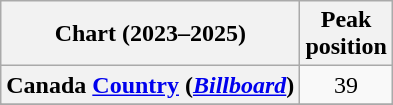<table class="wikitable sortable plainrowheaders" style="text-align:center">
<tr>
<th scope="col">Chart (2023–2025)</th>
<th scope="col">Peak<br>position</th>
</tr>
<tr>
<th scope="row">Canada <a href='#'>Country</a> (<em><a href='#'>Billboard</a></em>)</th>
<td>39</td>
</tr>
<tr>
</tr>
<tr>
</tr>
<tr>
</tr>
</table>
